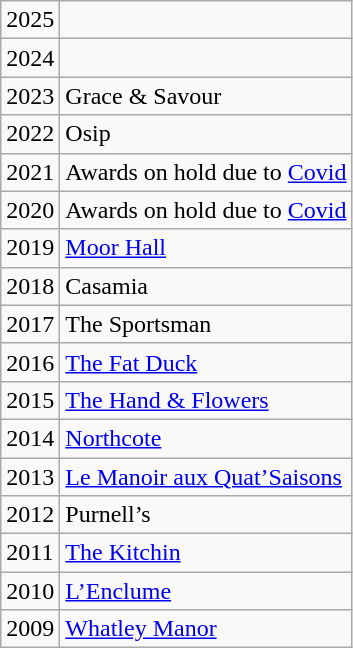<table class="wikitable">
<tr>
<td>2025</td>
<td></td>
</tr>
<tr>
<td>2024</td>
<td></td>
</tr>
<tr>
<td>2023</td>
<td>Grace & Savour</td>
</tr>
<tr>
<td>2022</td>
<td>Osip</td>
</tr>
<tr>
<td>2021</td>
<td>Awards on hold due to <a href='#'>Covid</a></td>
</tr>
<tr>
<td>2020</td>
<td>Awards on hold due to <a href='#'>Covid</a></td>
</tr>
<tr>
<td>2019</td>
<td><a href='#'>Moor Hall</a></td>
</tr>
<tr>
<td>2018</td>
<td>Casamia</td>
</tr>
<tr>
<td>2017</td>
<td>The Sportsman</td>
</tr>
<tr>
<td>2016</td>
<td><a href='#'>The Fat Duck</a></td>
</tr>
<tr>
<td>2015</td>
<td><a href='#'>The Hand & Flowers</a></td>
</tr>
<tr>
<td>2014</td>
<td><a href='#'>Northcote</a></td>
</tr>
<tr>
<td>2013</td>
<td><a href='#'>Le Manoir aux Quat’Saisons</a></td>
</tr>
<tr>
<td>2012</td>
<td>Purnell’s</td>
</tr>
<tr>
<td>2011</td>
<td><a href='#'>The Kitchin</a></td>
</tr>
<tr>
<td>2010</td>
<td><a href='#'>L’Enclume</a></td>
</tr>
<tr>
<td>2009</td>
<td><a href='#'>Whatley Manor</a></td>
</tr>
</table>
